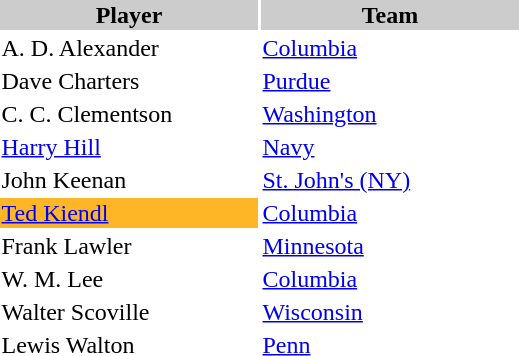<table style="width:350px" "border:'1' 'solid' 'gray'">
<tr>
<th style="background:#CCCCCC;width:50%">Player</th>
<th style="background:#CCCCCC;width:50%">Team</th>
</tr>
<tr>
<td>A. D. Alexander</td>
<td><a href='#'>Columbia</a></td>
</tr>
<tr>
<td>Dave Charters</td>
<td><a href='#'>Purdue</a></td>
</tr>
<tr>
<td>C. C. Clementson</td>
<td><a href='#'>Washington</a></td>
</tr>
<tr>
<td><a href='#'>Harry Hill</a></td>
<td><a href='#'>Navy</a></td>
</tr>
<tr>
<td>John Keenan</td>
<td><a href='#'>St. John's (NY)</a></td>
</tr>
<tr>
<td style="background-color:#ffb626"><a href='#'>Ted Kiendl</a></td>
<td><a href='#'>Columbia</a></td>
</tr>
<tr>
<td>Frank Lawler</td>
<td><a href='#'>Minnesota</a></td>
</tr>
<tr>
<td>W. M. Lee</td>
<td><a href='#'>Columbia</a></td>
</tr>
<tr>
<td>Walter Scoville</td>
<td><a href='#'>Wisconsin</a></td>
</tr>
<tr>
<td>Lewis Walton</td>
<td><a href='#'>Penn</a></td>
</tr>
</table>
